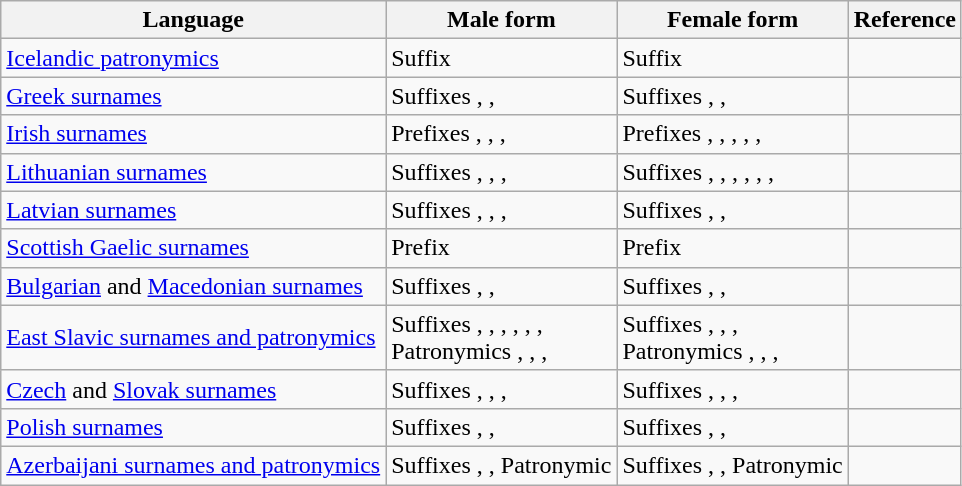<table class="wikitable sortable">
<tr>
<th>Language</th>
<th>Male form</th>
<th>Female form</th>
<th class=unsortable>Reference</th>
</tr>
<tr>
<td><a href='#'>Icelandic patronymics</a></td>
<td>Suffix </td>
<td>Suffix </td>
<td></td>
</tr>
<tr>
<td><a href='#'>Greek surnames</a></td>
<td>Suffixes , , </td>
<td>Suffixes , , </td>
<td></td>
</tr>
<tr>
<td><a href='#'>Irish surnames</a></td>
<td>Prefixes , , , </td>
<td>Prefixes , , , , , </td>
<td></td>
</tr>
<tr>
<td><a href='#'>Lithuanian surnames</a></td>
<td>Suffixes , , , </td>
<td>Suffixes , , , , , , </td>
<td></td>
</tr>
<tr>
<td><a href='#'>Latvian surnames</a></td>
<td>Suffixes , , , </td>
<td>Suffixes , , </td>
<td></td>
</tr>
<tr>
<td><a href='#'>Scottish Gaelic surnames</a></td>
<td>Prefix </td>
<td>Prefix </td>
<td></td>
</tr>
<tr>
<td><a href='#'>Bulgarian</a> and <a href='#'>Macedonian surnames</a></td>
<td>Suffixes , , </td>
<td>Suffixes , , </td>
<td></td>
</tr>
<tr>
<td><a href='#'>East Slavic surnames and patronymics</a></td>
<td>Suffixes , , , , , , <br>Patronymics , , , </td>
<td>Suffixes , , , <br>Patronymics , , , </td>
<td></td>
</tr>
<tr>
<td><a href='#'>Czech</a> and <a href='#'>Slovak surnames</a></td>
<td>Suffixes , , , </td>
<td>Suffixes , , , </td>
<td></td>
</tr>
<tr>
<td><a href='#'>Polish surnames</a></td>
<td>Suffixes , , </td>
<td>Suffixes , , </td>
<td></td>
</tr>
<tr>
<td><a href='#'>Azerbaijani surnames and patronymics</a></td>
<td>Suffixes , , Patronymic </td>
<td>Suffixes , , Patronymic </td>
<td></td>
</tr>
</table>
